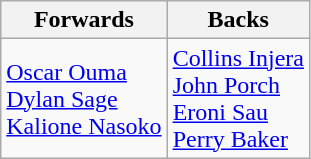<table class=wikitable style="text-align: left;">
<tr>
<th align=center>Forwards</th>
<th align=center>Backs</th>
</tr>
<tr>
<td> <a href='#'>Oscar Ouma</a> <br>  <a href='#'>Dylan Sage</a> <br>  <a href='#'>Kalione Nasoko</a></td>
<td> <a href='#'>Collins Injera</a> <br>  <a href='#'>John Porch</a> <br>  <a href='#'>Eroni Sau</a> <br>  <a href='#'>Perry Baker</a></td>
</tr>
</table>
